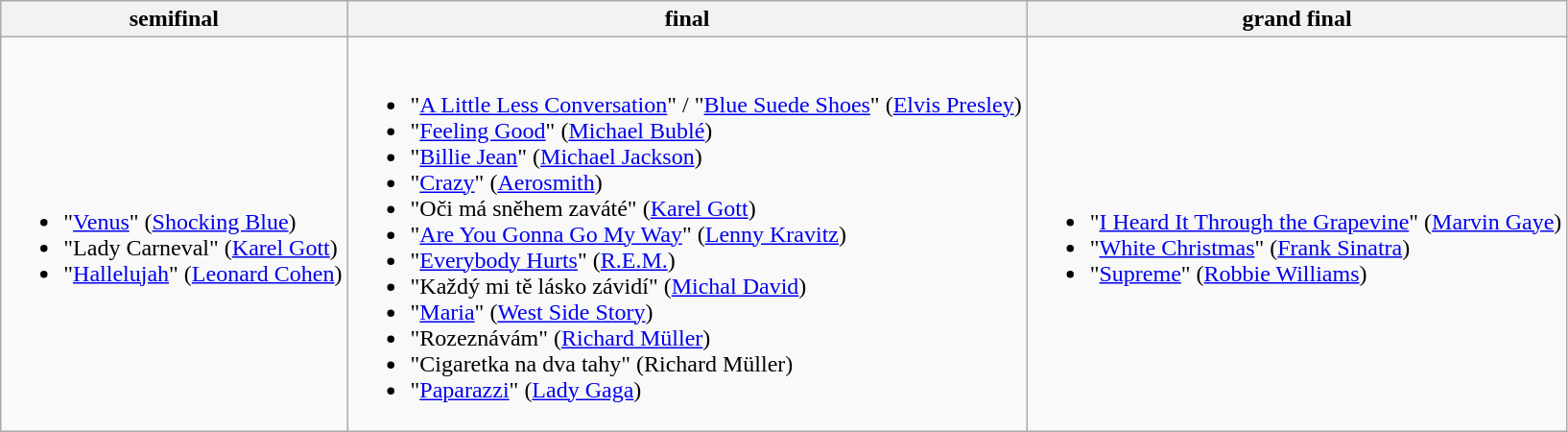<table class="wikitable">
<tr>
<th>semifinal</th>
<th>final</th>
<th>grand final</th>
</tr>
<tr>
<td><br><ul><li>"<a href='#'>Venus</a>" (<a href='#'>Shocking Blue</a>)</li><li>"Lady Carneval" (<a href='#'>Karel Gott</a>)</li><li>"<a href='#'>Hallelujah</a>" (<a href='#'>Leonard Cohen</a>)</li></ul></td>
<td><br><ul><li>"<a href='#'>A Little Less Conversation</a>" / "<a href='#'>Blue Suede Shoes</a>" (<a href='#'>Elvis Presley</a>)</li><li>"<a href='#'>Feeling Good</a>" (<a href='#'>Michael Bublé</a>)</li><li>"<a href='#'>Billie Jean</a>" (<a href='#'>Michael Jackson</a>)</li><li>"<a href='#'>Crazy</a>" (<a href='#'>Aerosmith</a>)</li><li>"Oči má sněhem zaváté" (<a href='#'>Karel Gott</a>)</li><li>"<a href='#'>Are You Gonna Go My Way</a>" (<a href='#'>Lenny Kravitz</a>)</li><li>"<a href='#'>Everybody Hurts</a>" (<a href='#'>R.E.M.</a>)</li><li>"Každý mi tě lásko závidí" (<a href='#'>Michal David</a>)</li><li>"<a href='#'>Maria</a>" (<a href='#'>West Side Story</a>)</li><li>"Rozeznávám" (<a href='#'>Richard Müller</a>)</li><li>"Cigaretka na dva tahy" (Richard Müller)</li><li>"<a href='#'>Paparazzi</a>" (<a href='#'>Lady Gaga</a>)</li></ul></td>
<td><br><ul><li>"<a href='#'>I Heard It Through the Grapevine</a>" (<a href='#'>Marvin Gaye</a>)</li><li>"<a href='#'>White Christmas</a>" (<a href='#'>Frank Sinatra</a>)</li><li>"<a href='#'>Supreme</a>" (<a href='#'>Robbie Williams</a>)</li></ul></td>
</tr>
</table>
